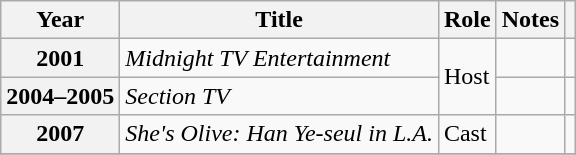<table class="wikitable plainrowheaders sortable">
<tr>
<th scope="col">Year</th>
<th scope="col">Title</th>
<th scope="col">Role</th>
<th scope="col" class="unsortable">Notes</th>
<th scope="col" class="unsortable"></th>
</tr>
<tr>
<th scope="row">2001</th>
<td><em>Midnight TV Entertainment</em></td>
<td rowspan=2>Host</td>
<td></td>
<td style="text-align:center"></td>
</tr>
<tr>
<th scope="row">2004–2005</th>
<td><em>Section TV</em></td>
<td></td>
<td style="text-align:center"></td>
</tr>
<tr>
<th scope="row">2007</th>
<td><em>She's Olive: Han Ye-seul in L.A.</em></td>
<td>Cast</td>
<td></td>
<td style="text-align:center"></td>
</tr>
<tr>
</tr>
</table>
